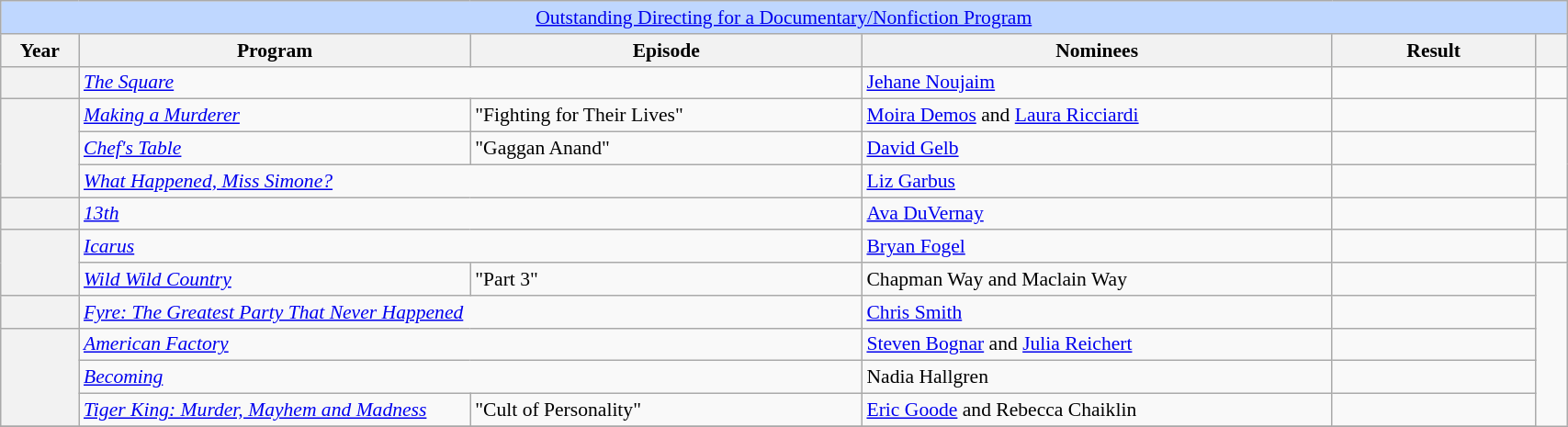<table class="wikitable plainrowheaders" style="font-size: 90%" width=90%>
<tr ---- bgcolor="#bfd7ff">
<td colspan=6 align=center><a href='#'>Outstanding Directing for a Documentary/Nonfiction Program</a></td>
</tr>
<tr ---- bgcolor="#ebf5ff">
<th width="5%">Year</th>
<th width="25%">Program</th>
<th width="25%">Episode</th>
<th width="30%">Nominees</th>
<th width="13%">Result</th>
<th width="5%"></th>
</tr>
<tr>
<th scope=row></th>
<td colspan="2"><em><a href='#'>The Square</a></em></td>
<td><a href='#'>Jehane Noujaim</a></td>
<td></td>
<td></td>
</tr>
<tr>
<th rowspan="3" scope=row></th>
<td><em><a href='#'>Making a Murderer</a></em></td>
<td>"Fighting for Their Lives"</td>
<td><a href='#'>Moira Demos</a> and <a href='#'>Laura Ricciardi</a></td>
<td></td>
<td rowspan="3"></td>
</tr>
<tr>
<td><em><a href='#'>Chef's Table</a></em></td>
<td>"Gaggan Anand"</td>
<td><a href='#'>David Gelb</a></td>
<td></td>
</tr>
<tr>
<td colspan="2"><em><a href='#'>What Happened, Miss Simone?</a></em></td>
<td><a href='#'>Liz Garbus</a></td>
<td></td>
</tr>
<tr>
<th scope=row></th>
<td colspan="2"><em><a href='#'>13th</a></em></td>
<td><a href='#'>Ava DuVernay</a></td>
<td></td>
<td></td>
</tr>
<tr>
<th rowspan="2" scope=row></th>
<td colspan="2"><em><a href='#'>Icarus</a></em></td>
<td><a href='#'>Bryan Fogel</a></td>
<td></td>
<td></td>
</tr>
<tr>
<td><em><a href='#'>Wild Wild Country</a></em></td>
<td>"Part 3"</td>
<td>Chapman Way and Maclain Way</td>
<td></td>
<td rowspan="6"></td>
</tr>
<tr>
<th scope=row></th>
<td colspan="2"><em><a href='#'>Fyre: The Greatest Party That Never Happened</a></em></td>
<td><a href='#'>Chris Smith</a></td>
<td></td>
</tr>
<tr>
<th rowspan="3" scope=row></th>
<td colspan="2"><em><a href='#'>American Factory</a></em></td>
<td><a href='#'>Steven Bognar</a> and <a href='#'>Julia Reichert</a></td>
<td></td>
</tr>
<tr>
<td colspan="2"><em><a href='#'>Becoming</a></em></td>
<td>Nadia Hallgren</td>
<td></td>
</tr>
<tr>
<td><em><a href='#'>Tiger King: Murder, Mayhem and Madness</a></em></td>
<td>"Cult of Personality"</td>
<td><a href='#'>Eric Goode</a> and Rebecca Chaiklin</td>
<td></td>
</tr>
<tr>
</tr>
</table>
